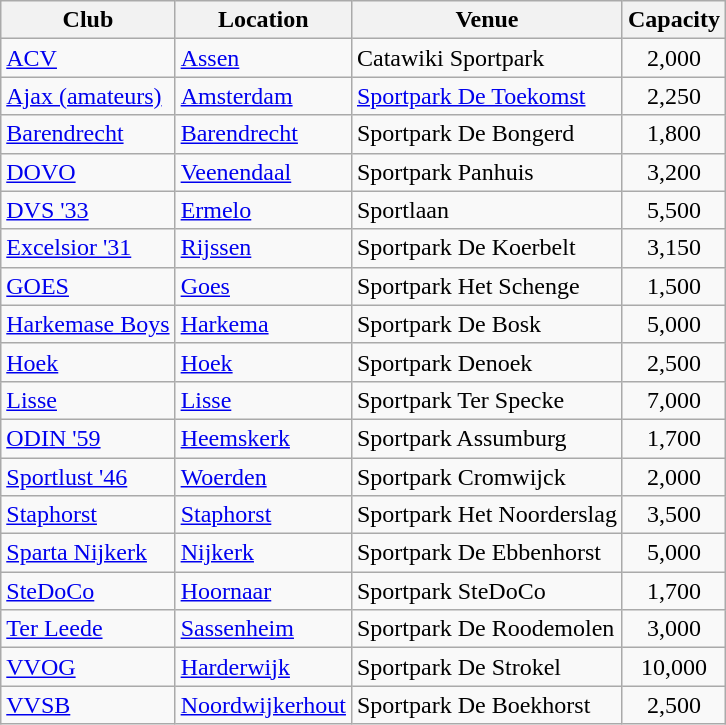<table class="wikitable sortable">
<tr>
<th>Club</th>
<th>Location</th>
<th>Venue</th>
<th>Capacity</th>
</tr>
<tr>
<td><a href='#'>ACV</a></td>
<td><a href='#'>Assen</a></td>
<td>Catawiki Sportpark</td>
<td style="text-align: center;">2,000</td>
</tr>
<tr>
<td><a href='#'>Ajax (amateurs)</a></td>
<td><a href='#'>Amsterdam</a></td>
<td><a href='#'>Sportpark De Toekomst</a></td>
<td style="text-align: center;">2,250</td>
</tr>
<tr>
<td><a href='#'>Barendrecht</a></td>
<td><a href='#'>Barendrecht</a></td>
<td>Sportpark De Bongerd</td>
<td style="text-align: center;">1,800</td>
</tr>
<tr>
<td><a href='#'>DOVO</a></td>
<td><a href='#'>Veenendaal</a></td>
<td>Sportpark Panhuis</td>
<td style="text-align: center;">3,200</td>
</tr>
<tr>
<td><a href='#'>DVS '33</a></td>
<td><a href='#'>Ermelo</a></td>
<td>Sportlaan</td>
<td style="text-align: center;">5,500</td>
</tr>
<tr>
<td><a href='#'>Excelsior '31</a></td>
<td><a href='#'>Rijssen</a></td>
<td>Sportpark De Koerbelt</td>
<td style="text-align: center;">3,150</td>
</tr>
<tr>
<td><a href='#'>GOES</a></td>
<td><a href='#'>Goes</a></td>
<td>Sportpark Het Schenge</td>
<td style="text-align: center;">1,500</td>
</tr>
<tr>
<td><a href='#'>Harkemase Boys</a></td>
<td><a href='#'>Harkema</a></td>
<td>Sportpark De Bosk</td>
<td style="text-align: center;">5,000</td>
</tr>
<tr>
<td><a href='#'>Hoek</a></td>
<td><a href='#'>Hoek</a></td>
<td>Sportpark Denoek</td>
<td style="text-align: center;">2,500</td>
</tr>
<tr>
<td><a href='#'>Lisse</a></td>
<td><a href='#'>Lisse</a></td>
<td>Sportpark Ter Specke</td>
<td style="text-align: center;">7,000</td>
</tr>
<tr>
<td><a href='#'>ODIN '59</a></td>
<td><a href='#'>Heemskerk</a></td>
<td>Sportpark Assumburg</td>
<td style="text-align: center;">1,700</td>
</tr>
<tr>
<td><a href='#'>Sportlust '46</a></td>
<td><a href='#'>Woerden</a></td>
<td>Sportpark Cromwijck</td>
<td style="text-align: center;">2,000</td>
</tr>
<tr>
<td><a href='#'>Staphorst</a></td>
<td><a href='#'>Staphorst</a></td>
<td>Sportpark Het Noorderslag</td>
<td style="text-align: center;">3,500</td>
</tr>
<tr>
<td><a href='#'>Sparta Nijkerk</a></td>
<td><a href='#'>Nijkerk</a></td>
<td>Sportpark De Ebbenhorst</td>
<td style="text-align: center;">5,000</td>
</tr>
<tr>
<td><a href='#'>SteDoCo</a></td>
<td><a href='#'>Hoornaar</a></td>
<td>Sportpark SteDoCo</td>
<td style="text-align: center;">1,700</td>
</tr>
<tr>
<td><a href='#'>Ter Leede</a></td>
<td><a href='#'>Sassenheim</a></td>
<td>Sportpark De Roodemolen</td>
<td style="text-align: center;">3,000</td>
</tr>
<tr>
<td><a href='#'>VVOG</a></td>
<td><a href='#'>Harderwijk</a></td>
<td>Sportpark De Strokel</td>
<td style="text-align: center;">10,000</td>
</tr>
<tr>
<td><a href='#'>VVSB</a></td>
<td><a href='#'>Noordwijkerhout</a></td>
<td>Sportpark De Boekhorst</td>
<td style="text-align: center;">2,500</td>
</tr>
</table>
